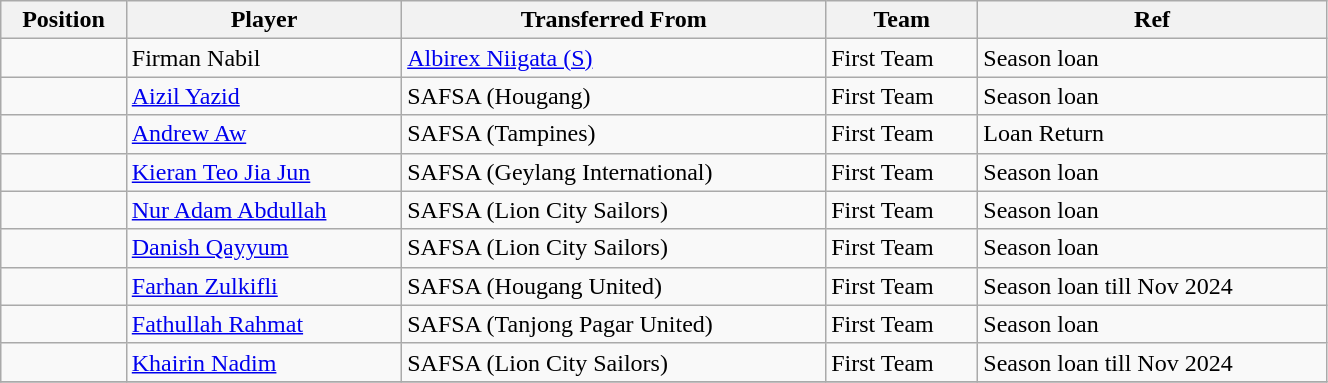<table class="wikitable sortable" style="width:70%; text-align:center; font-size:100%; text-align:left;">
<tr>
<th>Position</th>
<th>Player</th>
<th>Transferred From</th>
<th>Team</th>
<th>Ref</th>
</tr>
<tr>
<td></td>
<td> Firman Nabil</td>
<td> <a href='#'>Albirex Niigata (S)</a></td>
<td>First Team</td>
<td>Season loan </td>
</tr>
<tr>
<td></td>
<td> <a href='#'>Aizil Yazid</a></td>
<td> SAFSA (Hougang)</td>
<td>First Team</td>
<td>Season loan </td>
</tr>
<tr>
<td></td>
<td> <a href='#'>Andrew Aw</a></td>
<td> SAFSA (Tampines)</td>
<td>First Team</td>
<td>Loan Return</td>
</tr>
<tr>
<td></td>
<td> <a href='#'>Kieran Teo Jia Jun</a></td>
<td> SAFSA (Geylang International)</td>
<td>First Team</td>
<td>Season loan</td>
</tr>
<tr>
<td></td>
<td> <a href='#'>Nur Adam Abdullah</a></td>
<td> SAFSA (Lion City Sailors)</td>
<td>First Team</td>
<td>Season loan</td>
</tr>
<tr>
<td></td>
<td> <a href='#'>Danish Qayyum</a></td>
<td> SAFSA (Lion City Sailors)</td>
<td>First Team</td>
<td>Season loan</td>
</tr>
<tr>
<td></td>
<td> <a href='#'>Farhan Zulkifli</a></td>
<td> SAFSA (Hougang United)</td>
<td>First Team</td>
<td>Season loan till Nov 2024</td>
</tr>
<tr>
<td></td>
<td> <a href='#'>Fathullah Rahmat</a></td>
<td> SAFSA (Tanjong Pagar United)</td>
<td>First Team</td>
<td>Season loan</td>
</tr>
<tr>
<td></td>
<td> <a href='#'>Khairin Nadim</a></td>
<td> SAFSA (Lion City Sailors)</td>
<td>First Team</td>
<td>Season loan till Nov 2024</td>
</tr>
<tr>
</tr>
</table>
